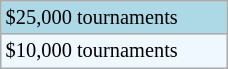<table class="wikitable" style="font-size:85%;" width=12%>
<tr bgcolor="lightblue">
<td>$25,000 tournaments</td>
</tr>
<tr bgcolor="#f0f8ff">
<td>$10,000 tournaments</td>
</tr>
</table>
